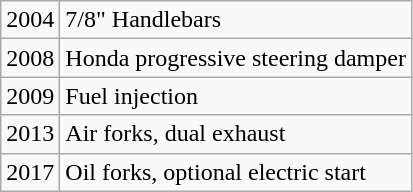<table class="wikitable">
<tr>
<td>2004</td>
<td>7/8" Handlebars</td>
</tr>
<tr>
<td>2008</td>
<td>Honda progressive steering damper</td>
</tr>
<tr>
<td>2009</td>
<td>Fuel injection</td>
</tr>
<tr>
<td>2013</td>
<td>Air forks, dual exhaust</td>
</tr>
<tr>
<td>2017</td>
<td>Oil forks, optional electric start</td>
</tr>
</table>
